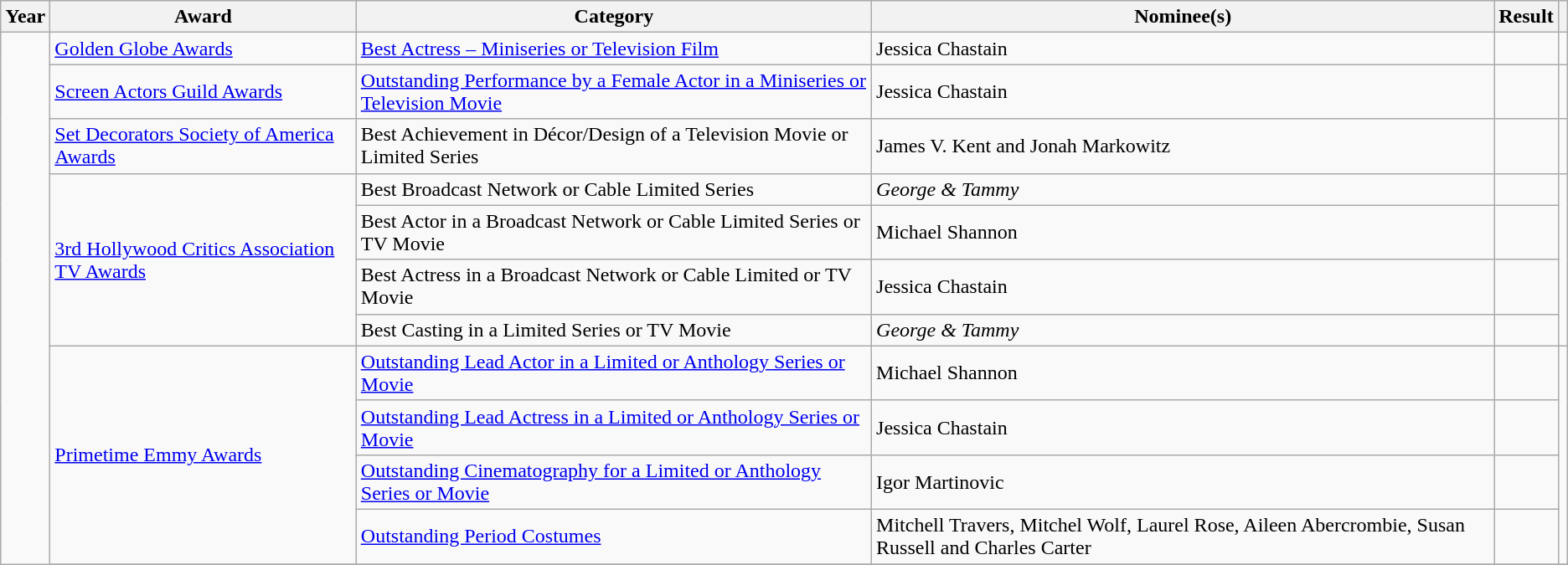<table class="wikitable sortable">
<tr>
<th>Year</th>
<th>Award</th>
<th>Category</th>
<th>Nominee(s)</th>
<th>Result</th>
<th></th>
</tr>
<tr>
<td rowspan="12"></td>
<td><a href='#'>Golden Globe Awards</a></td>
<td><a href='#'>Best Actress – Miniseries or Television Film</a></td>
<td>Jessica Chastain</td>
<td></td>
<td align="center"></td>
</tr>
<tr>
<td><a href='#'>Screen Actors Guild Awards</a></td>
<td><a href='#'>Outstanding Performance by a Female Actor in a Miniseries or Television Movie</a></td>
<td>Jessica Chastain</td>
<td></td>
<td align="center"></td>
</tr>
<tr>
<td><a href='#'>Set Decorators Society of America Awards</a></td>
<td>Best Achievement in Décor/Design of a Television Movie or Limited Series</td>
<td>James V. Kent and Jonah Markowitz</td>
<td></td>
<td style="text-align:center;"></td>
</tr>
<tr>
<td rowspan="4"><a href='#'>3rd Hollywood Critics Association TV Awards</a></td>
<td>Best Broadcast Network or Cable Limited Series</td>
<td><em>George & Tammy</em></td>
<td></td>
<td rowspan="4" align="center"></td>
</tr>
<tr>
<td>Best Actor in a Broadcast Network or Cable Limited Series or TV Movie</td>
<td>Michael Shannon</td>
<td></td>
</tr>
<tr>
<td>Best Actress in a Broadcast Network or Cable Limited or TV Movie</td>
<td>Jessica Chastain</td>
<td></td>
</tr>
<tr>
<td>Best Casting in a Limited Series or TV Movie</td>
<td><em>George & Tammy</em></td>
<td></td>
</tr>
<tr>
<td rowspan="4"><a href='#'>Primetime Emmy Awards</a></td>
<td><a href='#'>Outstanding Lead Actor in a Limited or Anthology Series or Movie</a></td>
<td>Michael Shannon</td>
<td></td>
<td rowspan="4" style="text-align:center;"></td>
</tr>
<tr>
<td><a href='#'>Outstanding Lead Actress in a Limited or Anthology Series or Movie</a></td>
<td>Jessica Chastain</td>
<td></td>
</tr>
<tr>
<td><a href='#'>Outstanding Cinematography for a Limited or Anthology Series or Movie</a></td>
<td>Igor Martinovic</td>
<td></td>
</tr>
<tr>
<td><a href='#'>Outstanding Period Costumes</a></td>
<td>Mitchell Travers, Mitchel Wolf, Laurel Rose, Aileen Abercrombie, Susan Russell and Charles Carter</td>
<td></td>
</tr>
<tr>
</tr>
</table>
